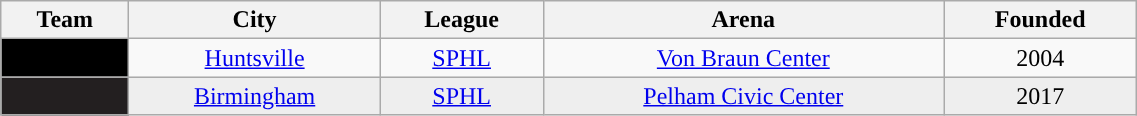<table class="wikitable sortable" width="60%">
<tr>
<th>Team</th>
<th>City</th>
<th>League</th>
<th>Arena</th>
<th>Founded</th>
</tr>
<tr align=center>
<td style="color:white; background:#000000; "><strong><a href='#'></a></strong></td>
<td><a href='#'>Huntsville</a></td>
<td><a href='#'>SPHL</a></td>
<td><a href='#'>Von Braun Center</a></td>
<td>2004</td>
</tr>
<tr align=center bgcolor=eeeeee>
<td style="color:white; background:#231f20; "><strong><a href='#'></a></strong></td>
<td><a href='#'>Birmingham</a></td>
<td><a href='#'>SPHL</a></td>
<td><a href='#'>Pelham Civic Center</a></td>
<td>2017</td>
</tr>
</table>
